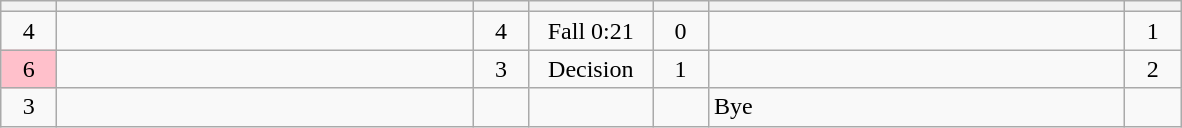<table class="wikitable" style="text-align: center;">
<tr>
<th width=30></th>
<th width=270></th>
<th width=30></th>
<th width=75></th>
<th width=30></th>
<th width=270></th>
<th width=30></th>
</tr>
<tr>
<td>4</td>
<td align=left></td>
<td>4</td>
<td>Fall 0:21</td>
<td>0</td>
<td align=left><strong></strong></td>
<td>1</td>
</tr>
<tr>
<td bgcolor=pink>6</td>
<td align=left></td>
<td>3</td>
<td>Decision</td>
<td>1</td>
<td align=left><strong></strong></td>
<td>2</td>
</tr>
<tr>
<td>3</td>
<td align=left><strong></strong></td>
<td></td>
<td></td>
<td></td>
<td align=left>Bye</td>
<td></td>
</tr>
</table>
